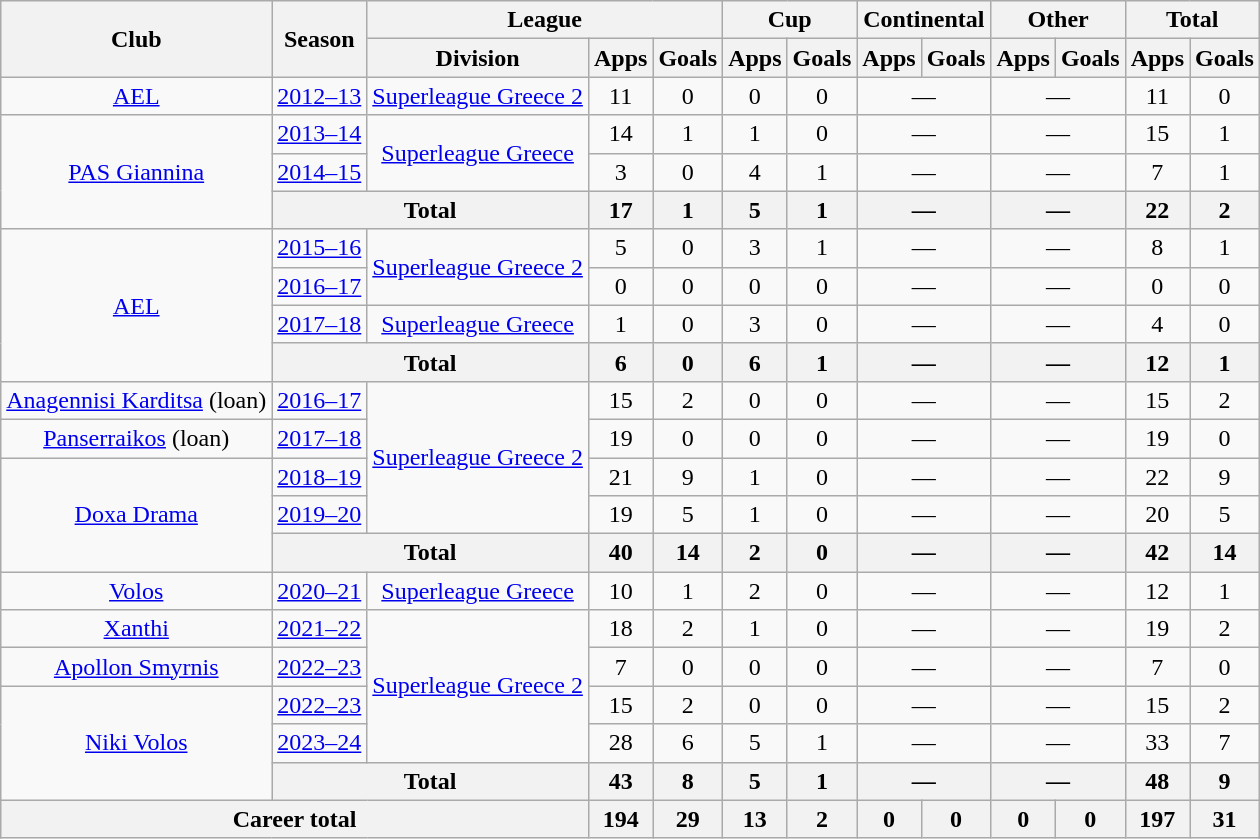<table class="wikitable" style="text-align:center">
<tr>
<th rowspan=2>Club</th>
<th rowspan=2>Season</th>
<th colspan=3>League</th>
<th colspan=2>Cup</th>
<th colspan=2>Continental</th>
<th colspan=2>Other</th>
<th colspan=2>Total</th>
</tr>
<tr>
<th>Division</th>
<th>Apps</th>
<th>Goals</th>
<th>Apps</th>
<th>Goals</th>
<th>Apps</th>
<th>Goals</th>
<th>Apps</th>
<th>Goals</th>
<th>Apps</th>
<th>Goals</th>
</tr>
<tr>
<td><a href='#'>AEL</a></td>
<td><a href='#'>2012–13</a></td>
<td><a href='#'>Superleague Greece 2</a></td>
<td>11</td>
<td>0</td>
<td>0</td>
<td>0</td>
<td colspan="2">—</td>
<td colspan="2">—</td>
<td>11</td>
<td>0</td>
</tr>
<tr>
<td rowspan=3><a href='#'>PAS Giannina</a></td>
<td><a href='#'>2013–14</a></td>
<td rowspan=2><a href='#'>Superleague Greece</a></td>
<td>14</td>
<td>1</td>
<td>1</td>
<td>0</td>
<td colspan="2">—</td>
<td colspan="2">—</td>
<td>15</td>
<td>1</td>
</tr>
<tr>
<td><a href='#'>2014–15</a></td>
<td>3</td>
<td>0</td>
<td>4</td>
<td>1</td>
<td colspan="2">—</td>
<td colspan="2">—</td>
<td>7</td>
<td>1</td>
</tr>
<tr>
<th colspan="2">Total</th>
<th>17</th>
<th>1</th>
<th>5</th>
<th>1</th>
<th colspan="2">—</th>
<th colspan="2">—</th>
<th>22</th>
<th>2</th>
</tr>
<tr>
<td rowspan=4><a href='#'>AEL</a></td>
<td><a href='#'>2015–16</a></td>
<td rowspan=2><a href='#'>Superleague Greece 2</a></td>
<td>5</td>
<td>0</td>
<td>3</td>
<td>1</td>
<td colspan="2">—</td>
<td colspan="2">—</td>
<td>8</td>
<td>1</td>
</tr>
<tr>
<td><a href='#'>2016–17</a></td>
<td>0</td>
<td>0</td>
<td>0</td>
<td>0</td>
<td colspan="2">—</td>
<td colspan="2">—</td>
<td>0</td>
<td>0</td>
</tr>
<tr>
<td><a href='#'>2017–18</a></td>
<td><a href='#'>Superleague Greece</a></td>
<td>1</td>
<td>0</td>
<td>3</td>
<td>0</td>
<td colspan="2">—</td>
<td colspan="2">—</td>
<td>4</td>
<td>0</td>
</tr>
<tr>
<th colspan="2">Total</th>
<th>6</th>
<th>0</th>
<th>6</th>
<th>1</th>
<th colspan="2">—</th>
<th colspan="2">—</th>
<th>12</th>
<th>1</th>
</tr>
<tr>
<td><a href='#'>Anagennisi Karditsa</a> (loan)</td>
<td><a href='#'>2016–17</a></td>
<td rowspan=4><a href='#'>Superleague Greece 2</a></td>
<td>15</td>
<td>2</td>
<td>0</td>
<td>0</td>
<td colspan="2">—</td>
<td colspan="2">—</td>
<td>15</td>
<td>2</td>
</tr>
<tr>
<td><a href='#'>Panserraikos</a> (loan)</td>
<td><a href='#'>2017–18</a></td>
<td>19</td>
<td>0</td>
<td>0</td>
<td>0</td>
<td colspan="2">—</td>
<td colspan="2">—</td>
<td>19</td>
<td>0</td>
</tr>
<tr>
<td rowspan=3><a href='#'>Doxa Drama</a></td>
<td><a href='#'>2018–19</a></td>
<td>21</td>
<td>9</td>
<td>1</td>
<td>0</td>
<td colspan="2">—</td>
<td colspan="2">—</td>
<td>22</td>
<td>9</td>
</tr>
<tr>
<td><a href='#'>2019–20</a></td>
<td>19</td>
<td>5</td>
<td>1</td>
<td>0</td>
<td colspan="2">—</td>
<td colspan="2">—</td>
<td>20</td>
<td>5</td>
</tr>
<tr>
<th colspan="2">Total</th>
<th>40</th>
<th>14</th>
<th>2</th>
<th>0</th>
<th colspan="2">—</th>
<th colspan="2">—</th>
<th>42</th>
<th>14</th>
</tr>
<tr>
<td><a href='#'>Volos</a></td>
<td><a href='#'>2020–21</a></td>
<td><a href='#'>Superleague Greece</a></td>
<td>10</td>
<td>1</td>
<td>2</td>
<td>0</td>
<td colspan="2">—</td>
<td colspan="2">—</td>
<td>12</td>
<td>1</td>
</tr>
<tr>
<td><a href='#'>Xanthi</a></td>
<td><a href='#'>2021–22</a></td>
<td rowspan="4"><a href='#'>Superleague Greece 2</a></td>
<td>18</td>
<td>2</td>
<td>1</td>
<td>0</td>
<td colspan="2">—</td>
<td colspan="2">—</td>
<td>19</td>
<td>2</td>
</tr>
<tr>
<td><a href='#'>Apollon Smyrnis</a></td>
<td><a href='#'>2022–23</a></td>
<td>7</td>
<td>0</td>
<td>0</td>
<td>0</td>
<td colspan="2">—</td>
<td colspan="2">—</td>
<td>7</td>
<td>0</td>
</tr>
<tr>
<td rowspan="3"><a href='#'>Niki Volos</a></td>
<td><a href='#'>2022–23</a></td>
<td>15</td>
<td>2</td>
<td>0</td>
<td>0</td>
<td colspan="2">—</td>
<td colspan="2">—</td>
<td>15</td>
<td>2</td>
</tr>
<tr>
<td><a href='#'>2023–24</a></td>
<td>28</td>
<td>6</td>
<td>5</td>
<td>1</td>
<td colspan="2">—</td>
<td colspan="2">—</td>
<td>33</td>
<td>7</td>
</tr>
<tr>
<th colspan="2">Total</th>
<th>43</th>
<th>8</th>
<th>5</th>
<th>1</th>
<th colspan="2">—</th>
<th colspan="2">—</th>
<th>48</th>
<th>9</th>
</tr>
<tr>
<th colspan="3">Career total</th>
<th>194</th>
<th>29</th>
<th>13</th>
<th>2</th>
<th>0</th>
<th>0</th>
<th>0</th>
<th>0</th>
<th>197</th>
<th>31</th>
</tr>
</table>
